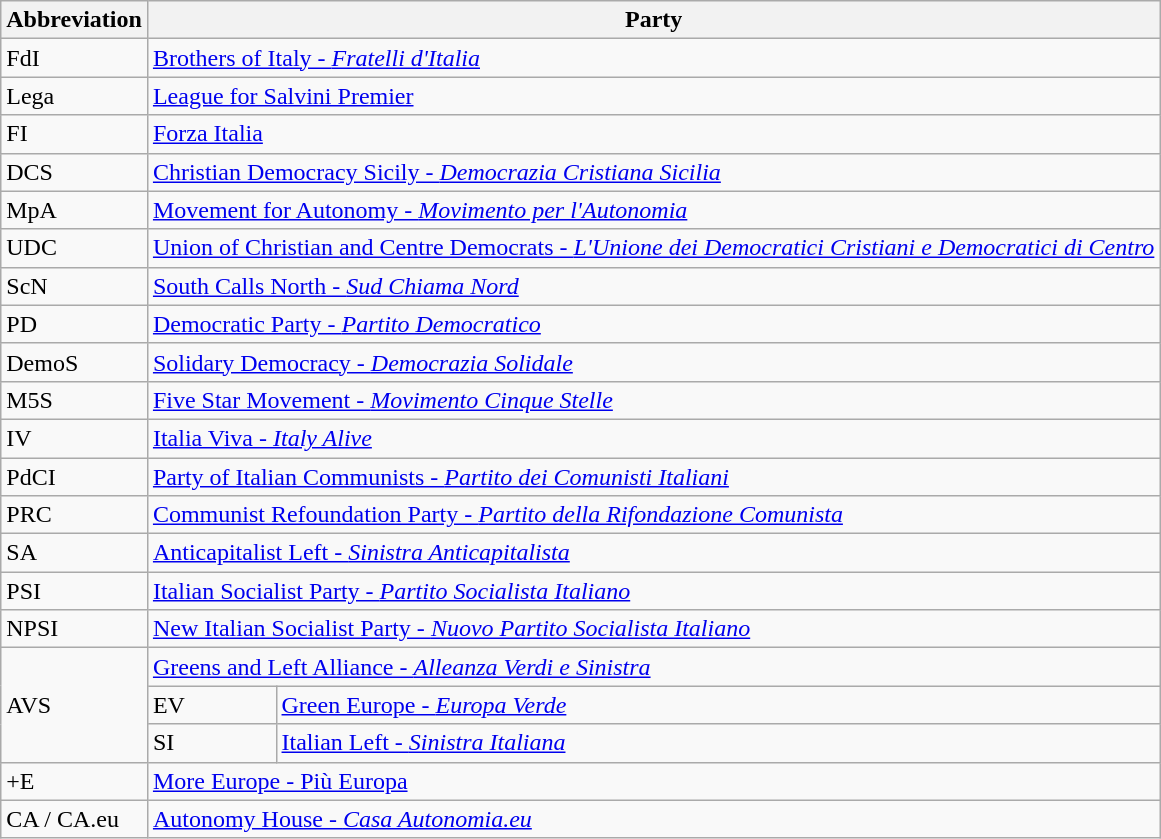<table class="wikitable mw-collapsible mw-collapsed">
<tr>
<th>Abbreviation</th>
<th colspan="2">Party</th>
</tr>
<tr>
<td>FdI</td>
<td colspan="2"><a href='#'>Brothers of Italy - <em>Fratelli d'Italia</em></a></td>
</tr>
<tr>
<td>Lega</td>
<td colspan="2"><a href='#'>League for Salvini Premier</a></td>
</tr>
<tr>
<td>FI</td>
<td colspan="2"><a href='#'>Forza Italia</a></td>
</tr>
<tr>
<td>DCS</td>
<td colspan="2"><a href='#'>Christian Democracy Sicily - <em>Democrazia Cristiana Sicilia</em></a></td>
</tr>
<tr>
<td>MpA</td>
<td colspan="2"><a href='#'>Movement for Autonomy - <em>Movimento per l'Autonomia</em></a></td>
</tr>
<tr>
<td>UDC</td>
<td colspan="2"><a href='#'>Union of Christian and Centre Democrats - <em>L'Unione dei Democratici Cristiani e Democratici di Centro</em></a></td>
</tr>
<tr>
<td>ScN</td>
<td colspan="2"><a href='#'>South Calls North - <em>Sud Chiama Nord</em></a></td>
</tr>
<tr>
<td>PD</td>
<td colspan="2"><a href='#'>Democratic Party - <em>Partito Democratico</em></a></td>
</tr>
<tr>
<td>DemoS</td>
<td colspan="2"><a href='#'>Solidary Democracy - <em>Democrazia Solidale</em></a></td>
</tr>
<tr>
<td>M5S</td>
<td colspan="2"><a href='#'>Five Star Movement - <em>Movimento Cinque Stelle</em></a></td>
</tr>
<tr>
<td>IV</td>
<td colspan="2"><a href='#'>Italia Viva - <em>Italy Alive</em></a></td>
</tr>
<tr>
<td>PdCI</td>
<td colspan="2"><a href='#'>Party of Italian Communists - <em>Partito dei Comunisti Italiani</em></a></td>
</tr>
<tr>
<td>PRC</td>
<td colspan="2"><a href='#'>Communist Refoundation Party - <em>Partito della Rifondazione Comunista</em></a></td>
</tr>
<tr>
<td>SA</td>
<td colspan="2"><a href='#'>Anticapitalist Left - <em>Sinistra Anticapitalista</em></a></td>
</tr>
<tr>
<td>PSI</td>
<td colspan="2"><a href='#'>Italian Socialist Party - <em>Partito Socialista Italiano</em></a></td>
</tr>
<tr>
<td>NPSI</td>
<td colspan="2"><a href='#'>New Italian Socialist Party - <em>Nuovo Partito Socialista Italiano</em></a></td>
</tr>
<tr>
<td rowspan="3">AVS</td>
<td colspan="2"><a href='#'>Greens and Left Alliance - <em>Alleanza Verdi e Sinistra</em></a></td>
</tr>
<tr>
<td>EV</td>
<td><a href='#'>Green Europe - <em>Europa Verde</em></a></td>
</tr>
<tr>
<td>SI</td>
<td><a href='#'>Italian Left - <em>Sinistra Italiana</em></a></td>
</tr>
<tr>
<td>+E</td>
<td colspan="2"><a href='#'>More Europe - Più Europa</a></td>
</tr>
<tr>
<td>CA / CA.eu</td>
<td colspan="2"><a href='#'>Autonomy House - <em>Casa Autonomia.eu</em></a></td>
</tr>
</table>
